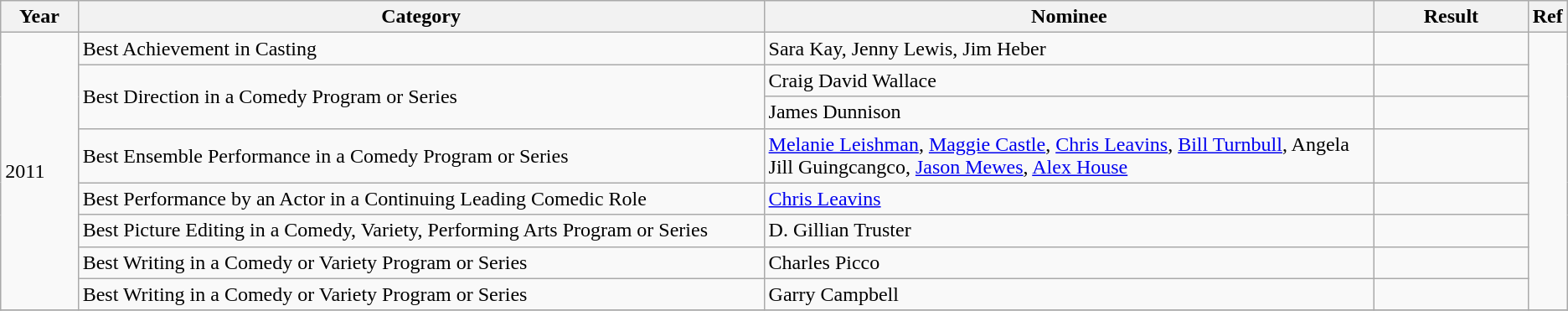<table class="wikitable">
<tr>
<th width=5%>Year</th>
<th width=45%>Category</th>
<th width=40%>Nominee</th>
<th width=10%>Result</th>
<th width=5%>Ref</th>
</tr>
<tr>
<td rowspan="8">2011</td>
<td>Best Achievement in Casting</td>
<td>Sara Kay, Jenny Lewis, Jim Heber</td>
<td></td>
<td rowspan="8"></td>
</tr>
<tr>
<td rowspan="2">Best Direction in a Comedy Program or Series</td>
<td>Craig David Wallace</td>
<td></td>
</tr>
<tr>
<td>James Dunnison</td>
<td></td>
</tr>
<tr>
<td>Best Ensemble Performance in a Comedy Program or Series</td>
<td><a href='#'>Melanie Leishman</a>, <a href='#'>Maggie Castle</a>, <a href='#'>Chris Leavins</a>, <a href='#'>Bill Turnbull</a>, Angela Jill Guingcangco, <a href='#'>Jason Mewes</a>, <a href='#'>Alex House</a></td>
<td></td>
</tr>
<tr>
<td>Best Performance by an Actor in a Continuing Leading Comedic Role</td>
<td><a href='#'>Chris Leavins</a></td>
<td></td>
</tr>
<tr>
<td>Best Picture Editing in a Comedy, Variety, Performing Arts Program or Series</td>
<td>D. Gillian Truster</td>
<td></td>
</tr>
<tr>
<td>Best Writing in a Comedy or Variety Program or Series</td>
<td>Charles Picco</td>
<td></td>
</tr>
<tr>
<td>Best Writing in a Comedy or Variety Program or Series</td>
<td>Garry Campbell</td>
<td></td>
</tr>
<tr>
</tr>
</table>
